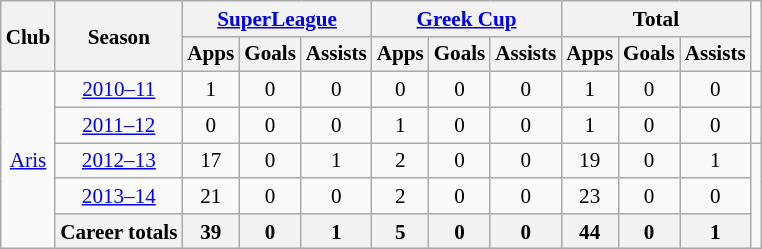<table class="wikitable" style="font-size:88%; text-align: center">
<tr>
<th rowspan=2>Club</th>
<th rowspan=2>Season</th>
<th colspan=3><a href='#'>SuperLeague</a></th>
<th colspan=3><a href='#'>Greek Cup</a></th>
<th colspan=3>Total</th>
</tr>
<tr>
<th>Apps</th>
<th>Goals</th>
<th>Assists</th>
<th>Apps</th>
<th>Goals</th>
<th>Assists</th>
<th>Apps</th>
<th>Goals</th>
<th>Assists</th>
</tr>
<tr>
<td rowspan=7><a href='#'>Aris</a></td>
<td><a href='#'>2010–11</a></td>
<td>1</td>
<td>0</td>
<td>0</td>
<td>0</td>
<td>0</td>
<td>0</td>
<td>1</td>
<td>0</td>
<td>0</td>
<td></td>
</tr>
<tr>
<td><a href='#'>2011–12</a></td>
<td>0</td>
<td>0</td>
<td>0</td>
<td>1</td>
<td>0</td>
<td>0</td>
<td>1</td>
<td>0</td>
<td>0</td>
<td></td>
</tr>
<tr>
<td><a href='#'>2012–13</a></td>
<td>17</td>
<td>0</td>
<td>1</td>
<td>2</td>
<td>0</td>
<td>0</td>
<td>19</td>
<td>0</td>
<td>1</td>
</tr>
<tr>
<td><a href='#'>2013–14</a></td>
<td>21</td>
<td>0</td>
<td>0</td>
<td>2</td>
<td>0</td>
<td>0</td>
<td>23</td>
<td>0</td>
<td>0</td>
</tr>
<tr>
<th>Career totals</th>
<th>39</th>
<th>0</th>
<th>1</th>
<th>5</th>
<th>0</th>
<th>0</th>
<th>44</th>
<th>0</th>
<th>1</th>
</tr>
</table>
